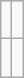<table class="wikitable">
<tr>
<td><br></td>
<td><br></td>
</tr>
<tr>
<td><br></td>
<td><br></td>
</tr>
</table>
